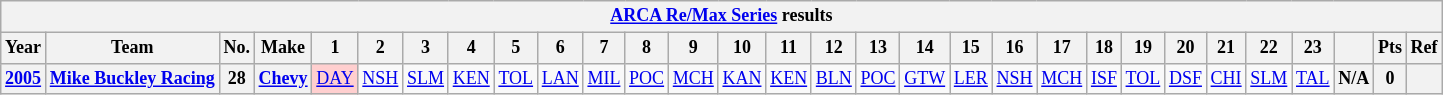<table class="wikitable" style="text-align:center; font-size:75%">
<tr>
<th colspan=30><a href='#'>ARCA Re/Max Series</a> results</th>
</tr>
<tr>
<th>Year</th>
<th>Team</th>
<th>No.</th>
<th>Make</th>
<th>1</th>
<th>2</th>
<th>3</th>
<th>4</th>
<th>5</th>
<th>6</th>
<th>7</th>
<th>8</th>
<th>9</th>
<th>10</th>
<th>11</th>
<th>12</th>
<th>13</th>
<th>14</th>
<th>15</th>
<th>16</th>
<th>17</th>
<th>18</th>
<th>19</th>
<th>20</th>
<th>21</th>
<th>22</th>
<th>23</th>
<th></th>
<th>Pts</th>
<th>Ref</th>
</tr>
<tr>
<th><a href='#'>2005</a></th>
<th><a href='#'>Mike Buckley Racing</a></th>
<th>28</th>
<th><a href='#'>Chevy</a></th>
<td style="background:#FFCFCF;"><a href='#'>DAY</a><br></td>
<td><a href='#'>NSH</a></td>
<td><a href='#'>SLM</a></td>
<td><a href='#'>KEN</a></td>
<td><a href='#'>TOL</a></td>
<td><a href='#'>LAN</a></td>
<td><a href='#'>MIL</a></td>
<td><a href='#'>POC</a></td>
<td><a href='#'>MCH</a></td>
<td><a href='#'>KAN</a></td>
<td><a href='#'>KEN</a></td>
<td><a href='#'>BLN</a></td>
<td><a href='#'>POC</a></td>
<td><a href='#'>GTW</a></td>
<td><a href='#'>LER</a></td>
<td><a href='#'>NSH</a></td>
<td><a href='#'>MCH</a></td>
<td><a href='#'>ISF</a></td>
<td><a href='#'>TOL</a></td>
<td><a href='#'>DSF</a></td>
<td><a href='#'>CHI</a></td>
<td><a href='#'>SLM</a></td>
<td><a href='#'>TAL</a></td>
<th>N/A</th>
<th>0</th>
<th></th>
</tr>
</table>
